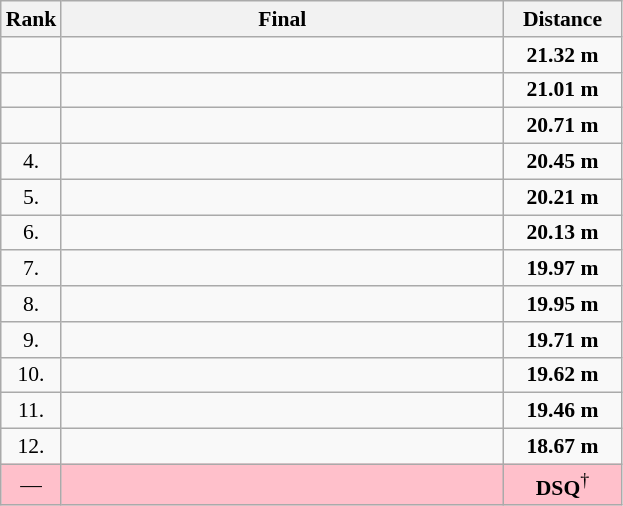<table class="wikitable" style="border-collapse: collapse; font-size: 90%;">
<tr>
<th>Rank</th>
<th style="width: 20em">Final</th>
<th style="width: 5em">Distance</th>
</tr>
<tr>
<td align="center"></td>
<td></td>
<td align="center"><strong>21.32 m</strong></td>
</tr>
<tr>
<td align="center"></td>
<td></td>
<td align="center"><strong>21.01 m</strong></td>
</tr>
<tr>
<td align="center"></td>
<td></td>
<td align="center"><strong>20.71 m</strong></td>
</tr>
<tr>
<td align="center">4.</td>
<td></td>
<td align="center"><strong>20.45 m</strong></td>
</tr>
<tr>
<td align="center">5.</td>
<td></td>
<td align="center"><strong>20.21 m</strong></td>
</tr>
<tr>
<td align="center">6.</td>
<td></td>
<td align="center"><strong>20.13 m</strong></td>
</tr>
<tr>
<td align="center">7.</td>
<td></td>
<td align="center"><strong>19.97 m</strong></td>
</tr>
<tr>
<td align="center">8.</td>
<td></td>
<td align="center"><strong>19.95 m</strong></td>
</tr>
<tr>
<td align="center">9.</td>
<td></td>
<td align="center"><strong>19.71 m</strong></td>
</tr>
<tr>
<td align="center">10.</td>
<td></td>
<td align="center"><strong>19.62 m</strong></td>
</tr>
<tr>
<td align="center">11.</td>
<td></td>
<td align="center"><strong>19.46 m</strong></td>
</tr>
<tr>
<td align="center">12.</td>
<td></td>
<td align="center"><strong>18.67 m</strong></td>
</tr>
<tr bgcolor=pink>
<td align="center">—</td>
<td></td>
<td align="center"><strong>DSQ</strong><sup>†</sup></td>
</tr>
</table>
